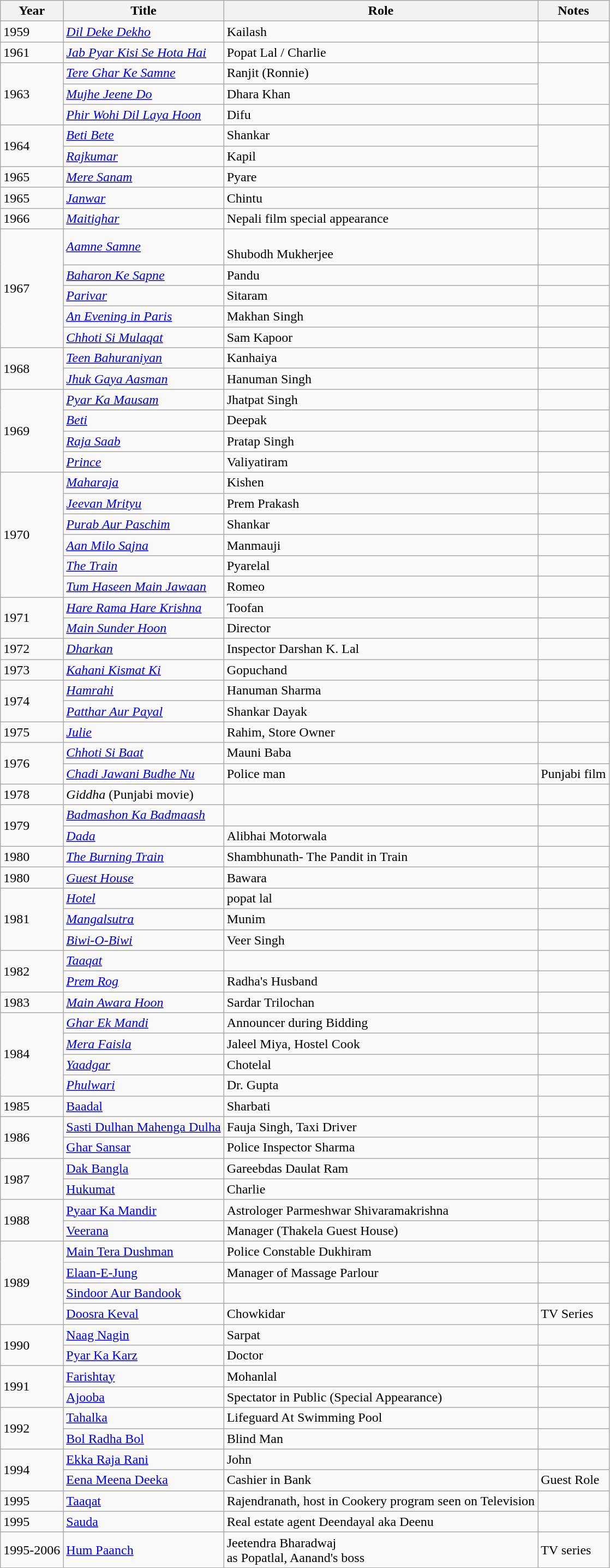<table class="wikitable sortable">
<tr>
<th>Year</th>
<th>Title</th>
<th>Role</th>
<th>Notes</th>
</tr>
<tr>
<td>1959</td>
<td><em><a href='#'>Dil Deke Dekho</a></em></td>
<td>Kailash</td>
<td></td>
</tr>
<tr>
<td>1961</td>
<td><em><a href='#'>Jab Pyar Kisi Se Hota Hai</a></em></td>
<td>Popat Lal / Charlie</td>
<td></td>
</tr>
<tr>
<td Rowspan="3">1963</td>
<td><em><a href='#'>Tere Ghar Ke Samne</a></em></td>
<td>Ranjit (Ronnie)</td>
</tr>
<tr>
<td><em><a href='#'>Mujhe Jeene Do</a></em></td>
<td>Dhara Khan</td>
</tr>
<tr>
<td><em><a href='#'>Phir Wohi Dil Laya Hoon</a></em></td>
<td>Difu</td>
<td></td>
</tr>
<tr>
<td Rowspan="2">1964</td>
<td><em><a href='#'>Beti Bete</a></em></td>
<td>Shankar</td>
</tr>
<tr>
<td><em><a href='#'>Rajkumar</a></em></td>
<td>Kapil</td>
</tr>
<tr>
<td>1965</td>
<td><em><a href='#'>Mere Sanam</a></em></td>
<td>Pyare</td>
<td></td>
</tr>
<tr>
<td>1965</td>
<td><em><a href='#'>Janwar</a></em></td>
<td>Chintu</td>
<td></td>
</tr>
<tr>
<td>1966</td>
<td><em><a href='#'>Maitighar</a></em></td>
<td>Nepali film special appearance</td>
<td></td>
</tr>
<tr>
<td Rowspan="5">1967</td>
<td><em><a href='#'>Aamne Samne</a></em></td>
<td><br>Shubodh Mukherjee</td>
</tr>
<tr>
<td><em><a href='#'>Baharon Ke Sapne</a></em></td>
<td>Pandu</td>
<td></td>
</tr>
<tr>
<td><em><a href='#'> Parivar</a></em></td>
<td>Sitaram</td>
<td></td>
</tr>
<tr>
<td><em><a href='#'>An Evening in Paris</a></em></td>
<td>Makhan Singh</td>
<td></td>
</tr>
<tr>
<td><em><a href='#'>Chhoti Si Mulaqat</a></em></td>
<td>Sam Kapoor</td>
</tr>
<tr>
<td Rowspan="2">1968</td>
<td><em><a href='#'>Teen Bahuraniyan</a></em></td>
<td>Kanhaiya</td>
<td></td>
</tr>
<tr>
<td><em><a href='#'>Jhuk Gaya Aasman</a></em></td>
<td>Hanuman Singh</td>
<td></td>
</tr>
<tr>
<td Rowspan="4">1969</td>
<td><em><a href='#'>Pyar Ka Mausam</a></em></td>
<td>Jhatpat Singh</td>
<td></td>
</tr>
<tr>
<td><em><a href='#'>Beti</a></em></td>
<td>Deepak</td>
<td></td>
</tr>
<tr>
<td><em><a href='#'>Raja Saab</a></em></td>
<td>Pratap Singh</td>
<td></td>
</tr>
<tr>
<td><em><a href='#'>Prince</a></em></td>
<td>Valiyatiram</td>
<td></td>
</tr>
<tr>
<td Rowspan="6">1970</td>
<td><em><a href='#'>Maharaja</a></em></td>
<td>Kishen</td>
<td></td>
</tr>
<tr>
<td><em><a href='#'>Jeevan Mrityu</a></em></td>
<td>Prem Prakash</td>
<td></td>
</tr>
<tr>
<td><em><a href='#'>Purab Aur Paschim</a></em></td>
<td>Shankar</td>
<td></td>
</tr>
<tr>
<td><em><a href='#'>Aan Milo Sajna</a></em></td>
<td>Manmauji</td>
<td></td>
</tr>
<tr>
<td><em><a href='#'>The Train</a></em></td>
<td>Pyarelal</td>
<td></td>
</tr>
<tr>
<td><em><a href='#'>Tum Haseen Main Jawaan</a></em></td>
<td>Romeo</td>
<td></td>
</tr>
<tr>
<td Rowspan="2">1971</td>
<td><em><a href='#'>Hare Rama Hare Krishna</a></em></td>
<td>Toofan</td>
<td></td>
</tr>
<tr>
<td><em><a href='#'>Main Sunder Hoon</a></em></td>
<td>Director</td>
<td></td>
</tr>
<tr>
<td>1972</td>
<td><em><a href='#'>Dharkan</a></em></td>
<td>Inspector Darshan K. Lal</td>
<td></td>
</tr>
<tr>
<td>1973</td>
<td><em><a href='#'>Kahani Kismat Ki</a></em></td>
<td>Gopuchand</td>
<td></td>
</tr>
<tr>
<td Rowspan="2">1974</td>
<td><em><a href='#'>Hamrahi</a></em></td>
<td>Hanuman Sharma</td>
<td></td>
</tr>
<tr>
<td><em><a href='#'>Patthar Aur Payal</a></em></td>
<td>Shankar Dayak</td>
<td></td>
</tr>
<tr>
<td>1975</td>
<td><em><a href='#'>Julie</a></em></td>
<td>Rahim, Store Owner</td>
<td></td>
</tr>
<tr>
<td Rowspan="2">1976</td>
<td><em><a href='#'>Chhoti Si Baat</a></em></td>
<td>Mauni Baba</td>
<td></td>
</tr>
<tr>
<td><em><a href='#'>Chadi Jawani Budhe Nu</a></em></td>
<td>Police man</td>
<td>Punjabi film</td>
</tr>
<tr>
<td>1978</td>
<td><em>Giddha</em> (Punjabi movie)</td>
<td></td>
<td></td>
</tr>
<tr>
<td Rowspan="2">1979</td>
<td><em><a href='#'>Badmashon Ka Badmaash</a></em></td>
<td></td>
<td></td>
</tr>
<tr>
<td><em><a href='#'>Dada</a></em></td>
<td>Alibhai Motorwala</td>
<td></td>
</tr>
<tr>
<td>1980</td>
<td><em><a href='#'>The Burning Train</a></em></td>
<td>Shambhunath- The Pandit in Train</td>
<td></td>
</tr>
<tr>
<td>1980</td>
<td><em><a href='#'>Guest House</a></em></td>
<td>Bawara</td>
<td></td>
</tr>
<tr>
<td Rowspan="3">1981</td>
<td><em><a href='#'>Hotel</a></em></td>
<td>popat lal</td>
<td></td>
</tr>
<tr>
<td><em><a href='#'>Mangalsutra</a></em></td>
<td>Munim</td>
<td></td>
</tr>
<tr>
<td><em><a href='#'>Biwi-O-Biwi</a></em></td>
<td>Veer Singh</td>
<td></td>
</tr>
<tr>
<td Rowspan="2">1982</td>
<td><em><a href='#'>Taaqat</a></em></td>
<td></td>
<td></td>
</tr>
<tr>
<td><em><a href='#'>Prem Rog</a></em></td>
<td>Radha's Husband</td>
<td></td>
</tr>
<tr>
<td>1983</td>
<td><em><a href='#'>Main Awara Hoon</a></em></td>
<td>Sardar Trilochan</td>
<td></td>
</tr>
<tr>
<td Rowspan="4">1984</td>
<td><em><a href='#'>Ghar Ek Mandi</a></em></td>
<td>Announcer during Bidding</td>
<td></td>
</tr>
<tr>
<td><em><a href='#'>Mera Faisla</a></em></td>
<td>Jaleel Miya, Hostel Cook</td>
<td></td>
</tr>
<tr>
<td><em><a href='#'>Yaadgar</a></em></td>
<td>Chotelal</td>
<td></td>
</tr>
<tr>
<td><em><a href='#'>Phulwari</a></td>
<td>Dr. Gupta</td>
<td></td>
</tr>
<tr>
<td>1985</td>
<td></em><a href='#'>Baadal</a><em></td>
<td>Sharbati</td>
<td></td>
</tr>
<tr>
<td Rowspan="2">1986</td>
<td></em><a href='#'>Sasti Dulhan Mahenga Dulha</a><em></td>
<td>Fauja Singh, Taxi Driver</td>
<td></td>
</tr>
<tr>
<td></em><a href='#'>Ghar Sansar</a><em></td>
<td>Police Inspector Sharma</td>
<td></td>
</tr>
<tr>
<td Rowspan="2">1987</td>
<td></em><a href='#'>Dak Bangla</a><em></td>
<td>Gareebdas Daulat Ram</td>
<td></td>
</tr>
<tr>
<td></em><a href='#'>Hukumat</a><em></td>
<td>Charlie</td>
<td></td>
</tr>
<tr>
<td Rowspan="2">1988</td>
<td></em><a href='#'>Pyaar Ka Mandir</a><em></td>
<td>Astrologer Parmeshwar Shivaramakrishna</td>
<td></td>
</tr>
<tr>
<td></em><a href='#'>Veerana</a><em></td>
<td>Manager (Thakela Guest House)</td>
<td></td>
</tr>
<tr>
<td Rowspan="4">1989</td>
<td></em><a href='#'>Main Tera Dushman</a><em></td>
<td>Police Constable Dukhiram</td>
<td></td>
</tr>
<tr>
<td></em><a href='#'>Elaan-E-Jung</a><em></td>
<td>Manager of Massage Parlour</td>
<td></td>
</tr>
<tr>
<td></em><a href='#'>Sindoor Aur Bandook</a><em></td>
<td></td>
<td></td>
</tr>
<tr>
<td></em><a href='#'>Doosra Keval</a><em></td>
<td>Chowkidar</td>
<td>TV Series</td>
</tr>
<tr>
<td Rowspan="2">1990</td>
<td></em><a href='#'>Naag Nagin</a><em></td>
<td>Sarpat</td>
<td></td>
</tr>
<tr>
<td></em><a href='#'>Pyar Ka Karz</a><em></td>
<td>Doctor</td>
<td></td>
</tr>
<tr>
<td Rowspan="2">1991</td>
<td></em><a href='#'>Farishtay</a><em></td>
<td>Mohanlal</td>
<td></td>
</tr>
<tr>
<td></em><a href='#'>Ajooba</a><em></td>
<td>Spectator in Public (Special Appearance)</td>
<td></td>
</tr>
<tr>
<td Rowspan="2">1992</td>
<td></em><a href='#'>Tahalka</a><em></td>
<td>Lifeguard At Swimming Pool</td>
<td></td>
</tr>
<tr>
<td></em><a href='#'>Bol Radha Bol</a><em></td>
<td>Blind Man</td>
<td></td>
</tr>
<tr>
<td Rowspan="2">1994</td>
<td></em><a href='#'>Ekka Raja Rani</a><em></td>
<td>John</td>
<td></td>
</tr>
<tr>
<td></em><a href='#'>Eena Meena Deeka</a><em></td>
<td>Cashier in Bank</td>
<td>Guest Role</td>
</tr>
<tr>
<td>1995</td>
<td></em><a href='#'>Taaqat</a><em></td>
<td>Rajendranath, host in Cookery program seen on Television</td>
</tr>
<tr>
<td>1995</td>
<td></em><a href='#'>Sauda</a><em></td>
<td>Real estate agent Deendayal aka Deenu</td>
<td></td>
</tr>
<tr>
<td>1995-2006</td>
<td></em><a href='#'>Hum Paanch</a><em></td>
<td>Jeetendra Bharadwaj<br>as Popatlal, Aanand's boss</td>
<td>TV series</td>
</tr>
</table>
